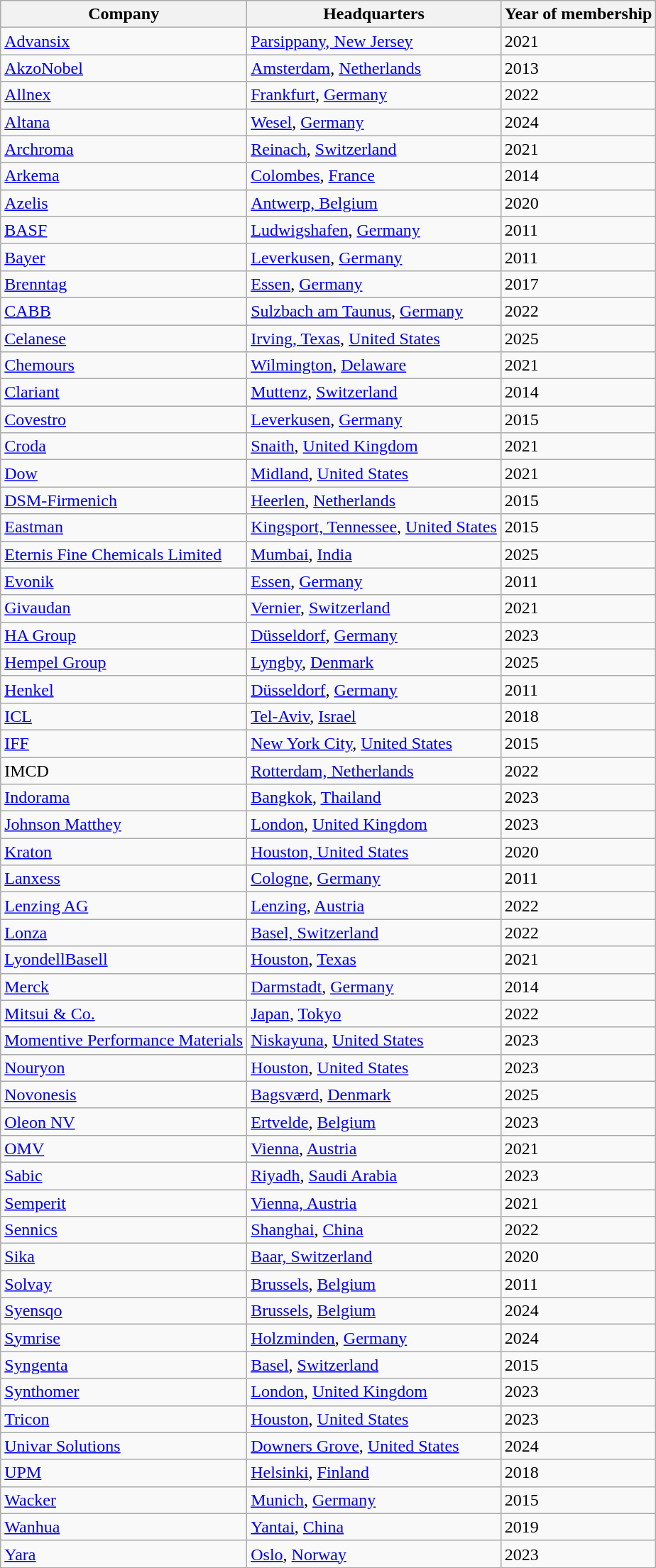<table class="wikitable sortable mw-collapsible">
<tr>
<th>Company</th>
<th>Headquarters</th>
<th>Year of membership</th>
</tr>
<tr>
<td><a href='#'>Advansix</a></td>
<td><a href='#'>Parsippany, New Jersey</a></td>
<td>2021</td>
</tr>
<tr>
<td><a href='#'>AkzoNobel</a></td>
<td><a href='#'>Amsterdam</a>, <a href='#'>Netherlands</a></td>
<td>2013</td>
</tr>
<tr>
<td><a href='#'>Allnex</a></td>
<td><a href='#'>Frankfurt</a>, <a href='#'>Germany</a></td>
<td>2022</td>
</tr>
<tr>
<td><a href='#'>Altana</a></td>
<td><a href='#'>Wesel</a>, <a href='#'>Germany</a></td>
<td>2024</td>
</tr>
<tr>
<td><a href='#'>Archroma</a></td>
<td><a href='#'>Reinach</a>, <a href='#'>Switzerland</a></td>
<td>2021</td>
</tr>
<tr>
<td><a href='#'>Arkema</a></td>
<td><a href='#'>Colombes</a>, <a href='#'>France</a></td>
<td>2014</td>
</tr>
<tr>
<td><a href='#'>Azelis</a></td>
<td><a href='#'>Antwerp, Belgium</a></td>
<td>2020</td>
</tr>
<tr>
<td><a href='#'>BASF</a></td>
<td><a href='#'>Ludwigshafen</a>, <a href='#'>Germany</a></td>
<td>2011</td>
</tr>
<tr>
<td><a href='#'>Bayer</a></td>
<td><a href='#'>Leverkusen</a>, <a href='#'>Germany</a></td>
<td>2011</td>
</tr>
<tr>
<td><a href='#'>Brenntag</a></td>
<td><a href='#'>Essen</a>, <a href='#'>Germany</a></td>
<td>2017</td>
</tr>
<tr>
<td><a href='#'>CABB</a></td>
<td><a href='#'>Sulzbach am Taunus</a>, <a href='#'>Germany</a></td>
<td>2022</td>
</tr>
<tr>
<td><a href='#'>Celanese</a></td>
<td><a href='#'>Irving, Texas</a>, <a href='#'>United States</a></td>
<td>2025</td>
</tr>
<tr>
<td><a href='#'>Chemours</a></td>
<td><a href='#'>Wilmington</a>, <a href='#'>Delaware</a></td>
<td>2021</td>
</tr>
<tr>
<td><a href='#'>Clariant</a></td>
<td><a href='#'>Muttenz</a>, <a href='#'>Switzerland</a></td>
<td>2014</td>
</tr>
<tr>
<td><a href='#'>Covestro</a></td>
<td><a href='#'>Leverkusen</a>, <a href='#'>Germany</a></td>
<td>2015</td>
</tr>
<tr>
<td><a href='#'>Croda</a></td>
<td><a href='#'>Snaith</a>, <a href='#'>United Kingdom</a></td>
<td>2021</td>
</tr>
<tr>
<td><a href='#'>Dow</a></td>
<td><a href='#'>Midland</a>, <a href='#'>United States</a></td>
<td>2021</td>
</tr>
<tr>
<td><a href='#'>DSM-Firmenich</a></td>
<td><a href='#'>Heerlen</a>, <a href='#'>Netherlands</a></td>
<td>2015</td>
</tr>
<tr>
<td><a href='#'>Eastman</a></td>
<td><a href='#'>Kingsport, Tennessee</a>, <a href='#'>United States</a></td>
<td>2015</td>
</tr>
<tr>
<td><a href='#'>Eternis Fine Chemicals Limited</a></td>
<td><a href='#'>Mumbai</a>, <a href='#'>India</a></td>
<td>2025</td>
</tr>
<tr>
<td><a href='#'>Evonik</a></td>
<td><a href='#'>Essen</a>, <a href='#'>Germany</a></td>
<td>2011</td>
</tr>
<tr>
<td><a href='#'>Givaudan</a></td>
<td><a href='#'>Vernier</a>, <a href='#'>Switzerland</a></td>
<td>2021</td>
</tr>
<tr>
<td><a href='#'>HA Group</a></td>
<td><a href='#'>Düsseldorf</a>, <a href='#'>Germany</a></td>
<td>2023</td>
</tr>
<tr>
<td><a href='#'>Hempel Group</a></td>
<td><a href='#'>Lyngby</a>, <a href='#'>Denmark</a></td>
<td>2025</td>
</tr>
<tr>
<td><a href='#'>Henkel</a></td>
<td><a href='#'>Düsseldorf</a>, <a href='#'>Germany</a></td>
<td>2011</td>
</tr>
<tr>
<td><a href='#'>ICL</a></td>
<td><a href='#'>Tel-Aviv</a>, <a href='#'>Israel</a></td>
<td>2018</td>
</tr>
<tr>
<td><a href='#'>IFF</a></td>
<td><a href='#'>New York City</a>, <a href='#'>United States</a></td>
<td>2015</td>
</tr>
<tr>
<td>IMCD</td>
<td><a href='#'>Rotterdam, Netherlands</a></td>
<td>2022</td>
</tr>
<tr>
<td><a href='#'>Indorama</a></td>
<td><a href='#'>Bangkok</a>, <a href='#'>Thailand</a></td>
<td>2023</td>
</tr>
<tr>
<td><a href='#'>Johnson Matthey</a></td>
<td><a href='#'>London</a>, <a href='#'>United Kingdom</a></td>
<td>2023</td>
</tr>
<tr>
<td><a href='#'>Kraton</a></td>
<td><a href='#'>Houston, United States</a></td>
<td>2020</td>
</tr>
<tr>
<td><a href='#'>Lanxess</a></td>
<td><a href='#'>Cologne</a>, <a href='#'>Germany</a></td>
<td>2011</td>
</tr>
<tr>
<td><a href='#'>Lenzing AG</a></td>
<td><a href='#'>Lenzing</a>, <a href='#'>Austria</a></td>
<td>2022</td>
</tr>
<tr>
<td><a href='#'>Lonza</a></td>
<td><a href='#'>Basel, Switzerland</a></td>
<td>2022</td>
</tr>
<tr>
<td><a href='#'>LyondellBasell</a></td>
<td><a href='#'>Houston</a>, <a href='#'>Texas</a></td>
<td>2021</td>
</tr>
<tr>
<td><a href='#'>Merck</a></td>
<td><a href='#'>Darmstadt</a>, <a href='#'>Germany</a></td>
<td>2014</td>
</tr>
<tr>
<td><a href='#'>Mitsui & Co.</a></td>
<td><a href='#'>Japan</a>, <a href='#'>Tokyo</a></td>
<td>2022</td>
</tr>
<tr>
<td><a href='#'>Momentive Performance Materials</a></td>
<td><a href='#'>Niskayuna</a>, <a href='#'>United States</a></td>
<td>2023</td>
</tr>
<tr>
<td><a href='#'>Nouryon</a></td>
<td><a href='#'>Houston</a>, <a href='#'>United States</a></td>
<td>2023</td>
</tr>
<tr>
<td><a href='#'>Novonesis</a></td>
<td><a href='#'>Bagsværd</a>, <a href='#'>Denmark</a></td>
<td>2025</td>
</tr>
<tr>
<td><a href='#'>Oleon NV</a></td>
<td><a href='#'>Ertvelde</a>, <a href='#'>Belgium</a></td>
<td>2023</td>
</tr>
<tr>
<td><a href='#'>OMV</a></td>
<td><a href='#'>Vienna</a>, <a href='#'>Austria</a></td>
<td>2021</td>
</tr>
<tr>
<td><a href='#'>Sabic</a></td>
<td><a href='#'>Riyadh</a>, <a href='#'>Saudi Arabia</a></td>
<td>2023</td>
</tr>
<tr>
<td><a href='#'>Semperit</a></td>
<td><a href='#'>Vienna, Austria</a></td>
<td>2021</td>
</tr>
<tr>
<td><a href='#'>Sennics</a></td>
<td><a href='#'>Shanghai</a>, <a href='#'>China</a></td>
<td>2022</td>
</tr>
<tr>
<td><a href='#'>Sika</a></td>
<td><a href='#'>Baar, Switzerland</a></td>
<td>2020</td>
</tr>
<tr>
<td><a href='#'>Solvay</a></td>
<td><a href='#'>Brussels</a>, <a href='#'>Belgium</a></td>
<td>2011</td>
</tr>
<tr>
<td><a href='#'>Syensqo</a></td>
<td><a href='#'>Brussels</a>, <a href='#'>Belgium</a></td>
<td>2024</td>
</tr>
<tr>
<td><a href='#'>Symrise</a></td>
<td><a href='#'>Holzminden</a>, <a href='#'>Germany</a></td>
<td>2024</td>
</tr>
<tr>
<td><a href='#'>Syngenta</a></td>
<td><a href='#'>Basel</a>, <a href='#'>Switzerland</a></td>
<td>2015</td>
</tr>
<tr>
<td><a href='#'>Synthomer</a></td>
<td><a href='#'>London</a>, <a href='#'>United Kingdom</a></td>
<td>2023</td>
</tr>
<tr>
<td><a href='#'>Tricon</a></td>
<td><a href='#'>Houston</a>, <a href='#'>United States</a></td>
<td>2023</td>
</tr>
<tr>
<td><a href='#'>Univar Solutions</a></td>
<td><a href='#'>Downers Grove</a>, <a href='#'>United States</a></td>
<td>2024</td>
</tr>
<tr>
<td><a href='#'>UPM</a></td>
<td><a href='#'>Helsinki</a>, <a href='#'>Finland</a></td>
<td>2018</td>
</tr>
<tr>
<td><a href='#'>Wacker</a></td>
<td><a href='#'>Munich</a>, <a href='#'>Germany</a></td>
<td>2015</td>
</tr>
<tr>
<td><a href='#'>Wanhua</a></td>
<td><a href='#'>Yantai</a>, <a href='#'>China</a></td>
<td>2019</td>
</tr>
<tr>
<td><a href='#'>Yara</a></td>
<td><a href='#'>Oslo</a>, <a href='#'>Norway</a></td>
<td>2023</td>
</tr>
</table>
